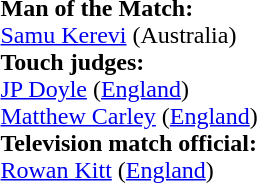<table style="width:50%">
<tr>
<td><br><strong>Man of the Match:</strong>
<br><a href='#'>Samu Kerevi</a> (Australia)<br><strong>Touch judges:</strong>
<br><a href='#'>JP Doyle</a> (<a href='#'>England</a>)
<br><a href='#'>Matthew Carley</a> (<a href='#'>England</a>)
<br><strong>Television match official:</strong>
<br><a href='#'>Rowan Kitt</a> (<a href='#'>England</a>)</td>
</tr>
</table>
